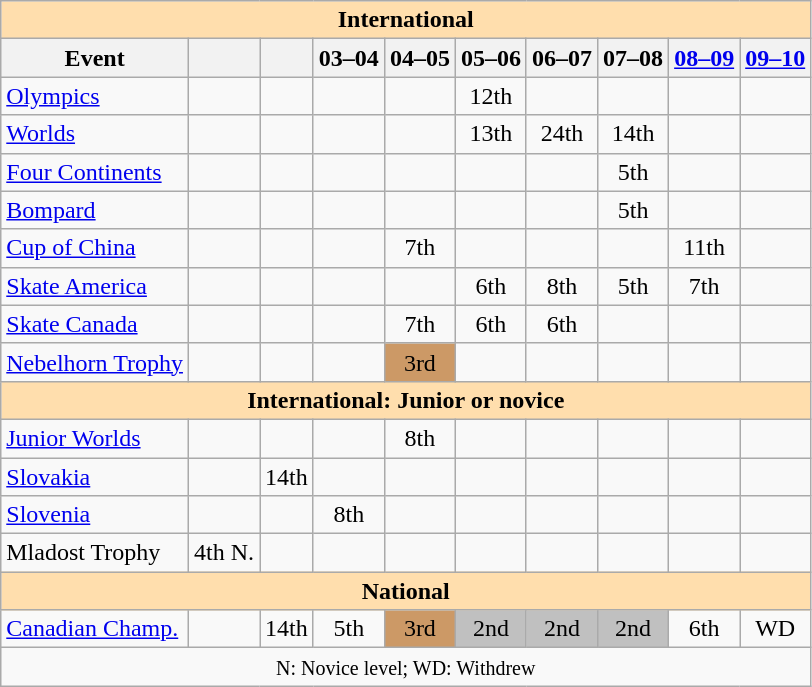<table class="wikitable" style="text-align:center">
<tr>
<th style="background-color: #ffdead; " colspan=10 align=center>International</th>
</tr>
<tr>
<th>Event</th>
<th></th>
<th></th>
<th>03–04</th>
<th>04–05</th>
<th>05–06</th>
<th>06–07</th>
<th>07–08</th>
<th><a href='#'>08–09</a></th>
<th><a href='#'>09–10</a></th>
</tr>
<tr>
<td align=left><a href='#'>Olympics</a></td>
<td></td>
<td></td>
<td></td>
<td></td>
<td>12th</td>
<td></td>
<td></td>
<td></td>
<td></td>
</tr>
<tr>
<td align=left><a href='#'>Worlds</a></td>
<td></td>
<td></td>
<td></td>
<td></td>
<td>13th</td>
<td>24th</td>
<td>14th</td>
<td></td>
<td></td>
</tr>
<tr>
<td align=left><a href='#'>Four Continents</a></td>
<td></td>
<td></td>
<td></td>
<td></td>
<td></td>
<td></td>
<td>5th</td>
<td></td>
<td></td>
</tr>
<tr>
<td align=left> <a href='#'>Bompard</a></td>
<td></td>
<td></td>
<td></td>
<td></td>
<td></td>
<td></td>
<td>5th</td>
<td></td>
<td></td>
</tr>
<tr>
<td align=left> <a href='#'>Cup of China</a></td>
<td></td>
<td></td>
<td></td>
<td>7th</td>
<td></td>
<td></td>
<td></td>
<td>11th</td>
<td></td>
</tr>
<tr>
<td align=left> <a href='#'>Skate America</a></td>
<td></td>
<td></td>
<td></td>
<td></td>
<td>6th</td>
<td>8th</td>
<td>5th</td>
<td>7th</td>
<td></td>
</tr>
<tr>
<td align=left> <a href='#'>Skate Canada</a></td>
<td></td>
<td></td>
<td></td>
<td>7th</td>
<td>6th</td>
<td>6th</td>
<td></td>
<td></td>
<td></td>
</tr>
<tr>
<td align=left><a href='#'>Nebelhorn Trophy</a></td>
<td></td>
<td></td>
<td></td>
<td bgcolor=cc9966>3rd</td>
<td></td>
<td></td>
<td></td>
<td></td>
<td></td>
</tr>
<tr>
<th style="background-color: #ffdead; " colspan=10 align=center>International: Junior or novice</th>
</tr>
<tr>
<td align=left><a href='#'>Junior Worlds</a></td>
<td></td>
<td></td>
<td></td>
<td>8th</td>
<td></td>
<td></td>
<td></td>
<td></td>
<td></td>
</tr>
<tr>
<td align=left> <a href='#'>Slovakia</a></td>
<td></td>
<td>14th</td>
<td></td>
<td></td>
<td></td>
<td></td>
<td></td>
<td></td>
<td></td>
</tr>
<tr>
<td align=left> <a href='#'>Slovenia</a></td>
<td></td>
<td></td>
<td>8th</td>
<td></td>
<td></td>
<td></td>
<td></td>
<td></td>
<td></td>
</tr>
<tr>
<td align=left>Mladost Trophy</td>
<td>4th N.</td>
<td></td>
<td></td>
<td></td>
<td></td>
<td></td>
<td></td>
<td></td>
<td></td>
</tr>
<tr>
<th style="background-color: #ffdead; " colspan=10 align=center>National</th>
</tr>
<tr>
<td align=left><a href='#'>Canadian Champ.</a></td>
<td></td>
<td>14th</td>
<td>5th</td>
<td bgcolor=cc9966>3rd</td>
<td bgcolor=silver>2nd</td>
<td bgcolor=silver>2nd</td>
<td bgcolor=silver>2nd</td>
<td>6th</td>
<td>WD</td>
</tr>
<tr>
<td colspan=12 align=center><small> N: Novice level; WD: Withdrew </small></td>
</tr>
</table>
